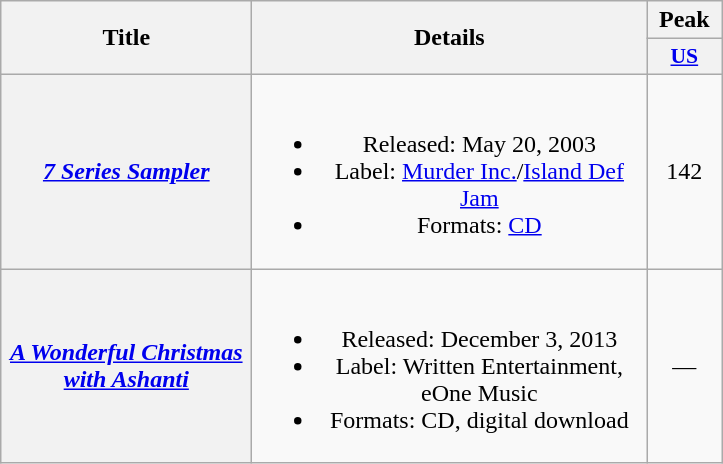<table class="wikitable plainrowheaders" style="text-align:center;" border="1">
<tr>
<th scope="col" rowspan="2" style="width:10em;">Title</th>
<th scope="col" rowspan="2" style="width:16em;">Details</th>
<th scope="col" colspan="1">Peak</th>
</tr>
<tr>
<th scope="col" style="width:3em;font-size:90%;"><a href='#'>US</a><br></th>
</tr>
<tr>
<th scope="row"><em><a href='#'>7 Series Sampler</a></em></th>
<td><br><ul><li>Released: May 20, 2003</li><li>Label: <a href='#'>Murder Inc.</a>/<a href='#'>Island Def Jam</a></li><li>Formats: <a href='#'>CD</a></li></ul></td>
<td>142</td>
</tr>
<tr>
<th scope="row"><em><a href='#'>A Wonderful Christmas with Ashanti</a></em></th>
<td><br><ul><li>Released: December 3, 2013</li><li>Label: Written Entertainment, eOne Music</li><li>Formats: CD, digital download</li></ul></td>
<td>—</td>
</tr>
</table>
